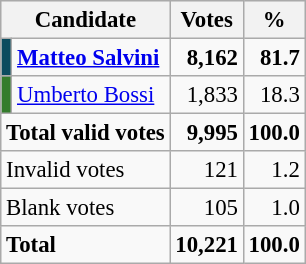<table class="wikitable" style="font-size:95%">
<tr bgcolor="#E9E9E9">
<th rowspan="1" colspan="2">Candidate</th>
<th rowspan="1" colspan="1">Votes</th>
<th rowspan="1" colspan="1">%</th>
</tr>
<tr>
<td style="color:inherit;background:#0B4C5F"></td>
<td align="left"><strong><a href='#'>Matteo Salvini</a></strong></td>
<td align="right"><strong>8,162</strong></td>
<td align="right"><strong>81.7</strong></td>
</tr>
<tr>
<td style="color:inherit;background:#347C2C"></td>
<td align="left"><a href='#'>Umberto Bossi</a></td>
<td align="right">1,833</td>
<td align="right">18.3</td>
</tr>
<tr>
<td align="left" colspan=2><strong>Total valid votes</strong></td>
<td align="right"><strong>9,995</strong></td>
<td align="right"><strong>100.0</strong></td>
</tr>
<tr>
<td align="left" colspan=2>Invalid votes</td>
<td align="right">121</td>
<td align="right">1.2</td>
</tr>
<tr>
<td align="left" colspan=2>Blank votes</td>
<td align="right">105</td>
<td align="right">1.0</td>
</tr>
<tr>
<td align="left" colspan=2><strong>Total</strong></td>
<td align="right"><strong>10,221</strong></td>
<td align="right"><strong>100.0</strong></td>
</tr>
</table>
